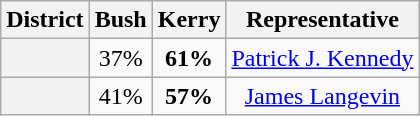<table class=wikitable>
<tr>
<th>District</th>
<th>Bush</th>
<th>Kerry</th>
<th>Representative</th>
</tr>
<tr align=center>
<th></th>
<td>37%</td>
<td><strong>61%</strong></td>
<td><a href='#'>Patrick J. Kennedy</a></td>
</tr>
<tr align=center>
<th></th>
<td>41%</td>
<td><strong>57%</strong></td>
<td><a href='#'>James Langevin</a></td>
</tr>
</table>
